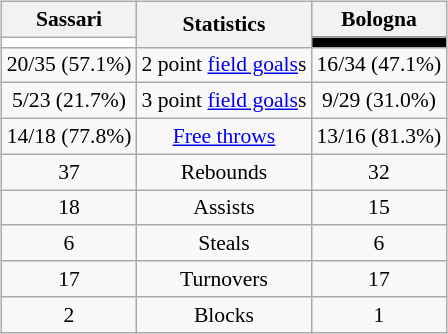<table style="width:100%;">
<tr>
<td valign=top align=right width=33%><br>











</td>
<td style="vertical-align:top; align:center; width:33%;"><br><table style="width:100%;">
<tr>
<td style="width=50%;"></td>
<td></td>
<td style="width=50%;"></td>
</tr>
</table>
<br><table class="wikitable" style="font-size:90%; text-align:center; margin:auto;" align=center>
<tr>
<th>Sassari</th>
<th rowspan=2>Statistics</th>
<th>Bologna</th>
</tr>
<tr>
<td style="background:#ffffff;"></td>
<td style="background:#000000;"></td>
</tr>
<tr>
<td>20/35 (57.1%)</td>
<td>2 point <a href='#'>field goals</a>s</td>
<td>16/34 (47.1%)</td>
</tr>
<tr>
<td>5/23 (21.7%)</td>
<td>3 point <a href='#'>field goals</a>s</td>
<td>9/29 (31.0%)</td>
</tr>
<tr>
<td>14/18 (77.8%)</td>
<td><a href='#'>Free throws</a></td>
<td>13/16 (81.3%)</td>
</tr>
<tr>
<td>37</td>
<td>Rebounds</td>
<td>32</td>
</tr>
<tr>
<td>18</td>
<td>Assists</td>
<td>15</td>
</tr>
<tr>
<td>6</td>
<td>Steals</td>
<td>6</td>
</tr>
<tr>
<td>17</td>
<td>Turnovers</td>
<td>17</td>
</tr>
<tr>
<td>2</td>
<td>Blocks</td>
<td>1</td>
</tr>
</table>
</td>
<td style="vertical-align:top; align:left; width:33%;"><br>













</td>
</tr>
</table>
